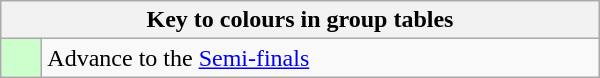<table class="wikitable" style="text-align: center; width: 400px;">
<tr>
<th colspan=2>Key to colours in group tables</th>
</tr>
<tr>
<td bgcolor=#ccffcc style="width: 20px;"></td>
<td align=left>Advance to the <a href='#'>Semi-finals</a></td>
</tr>
</table>
